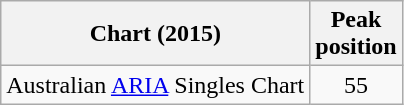<table class="wikitable">
<tr>
<th>Chart (2015)</th>
<th>Peak<br>position</th>
</tr>
<tr>
<td>Australian <a href='#'>ARIA</a> Singles Chart</td>
<td align="center">55</td>
</tr>
</table>
